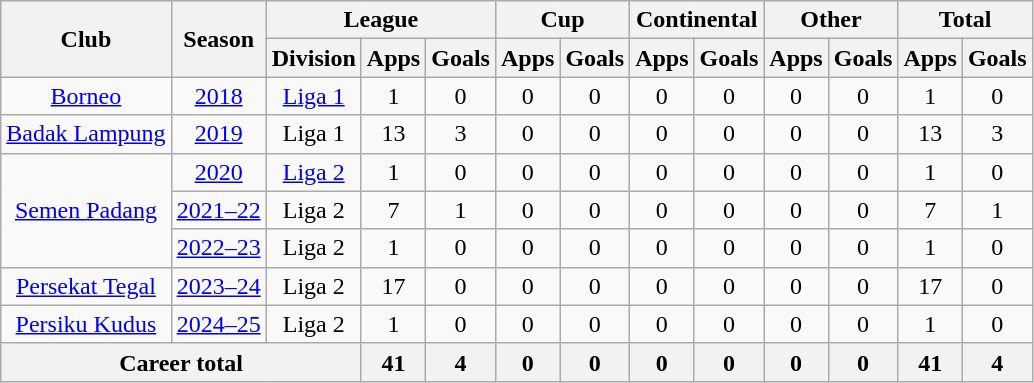<table class="wikitable" style="text-align:center">
<tr>
<th rowspan="2">Club</th>
<th rowspan="2">Season</th>
<th colspan="3">League</th>
<th colspan="2">Cup</th>
<th colspan="2">Continental</th>
<th colspan="2">Other</th>
<th colspan="2">Total</th>
</tr>
<tr>
<th>Division</th>
<th>Apps</th>
<th>Goals</th>
<th>Apps</th>
<th>Goals</th>
<th>Apps</th>
<th>Goals</th>
<th>Apps</th>
<th>Goals</th>
<th>Apps</th>
<th>Goals</th>
</tr>
<tr>
<td rowspan="1" valign="center"><a href='#'>Borneo</a></td>
<td><a href='#'>2018</a></td>
<td><a href='#'>Liga 1</a></td>
<td>1</td>
<td>0</td>
<td>0</td>
<td>0</td>
<td>0</td>
<td>0</td>
<td>0</td>
<td>0</td>
<td>1</td>
<td>0</td>
</tr>
<tr>
<td rowspan="1" valign="center"><a href='#'>Badak Lampung</a></td>
<td><a href='#'>2019</a></td>
<td>Liga 1</td>
<td>13</td>
<td>3</td>
<td>0</td>
<td>0</td>
<td>0</td>
<td>0</td>
<td>0</td>
<td>0</td>
<td>13</td>
<td>3</td>
</tr>
<tr>
<td rowspan="3" valign="center"><a href='#'>Semen Padang</a></td>
<td><a href='#'>2020</a></td>
<td><a href='#'>Liga 2</a></td>
<td>1</td>
<td>0</td>
<td>0</td>
<td>0</td>
<td>0</td>
<td>0</td>
<td>0</td>
<td>0</td>
<td>1</td>
<td>0</td>
</tr>
<tr>
<td><a href='#'>2021–22</a></td>
<td>Liga 2</td>
<td>7</td>
<td>1</td>
<td>0</td>
<td>0</td>
<td>0</td>
<td>0</td>
<td>0</td>
<td>0</td>
<td>7</td>
<td>1</td>
</tr>
<tr>
<td><a href='#'>2022–23</a></td>
<td>Liga 2</td>
<td>1</td>
<td>0</td>
<td>0</td>
<td>0</td>
<td>0</td>
<td>0</td>
<td>0</td>
<td>0</td>
<td>1</td>
<td>0</td>
</tr>
<tr>
<td rowspan="1" valign="center"><a href='#'>Persekat Tegal</a></td>
<td><a href='#'>2023–24</a></td>
<td>Liga 2</td>
<td>17</td>
<td>0</td>
<td>0</td>
<td>0</td>
<td>0</td>
<td>0</td>
<td>0</td>
<td>0</td>
<td>17</td>
<td>0</td>
</tr>
<tr>
<td rowspan="1" valign="center"><a href='#'>Persiku Kudus</a></td>
<td><a href='#'>2024–25</a></td>
<td>Liga 2</td>
<td>1</td>
<td>0</td>
<td>0</td>
<td>0</td>
<td>0</td>
<td>0</td>
<td>0</td>
<td>0</td>
<td>1</td>
<td>0</td>
</tr>
<tr>
<th colspan="3">Career total</th>
<th>41</th>
<th>4</th>
<th>0</th>
<th>0</th>
<th>0</th>
<th>0</th>
<th>0</th>
<th>0</th>
<th>41</th>
<th>4</th>
</tr>
</table>
